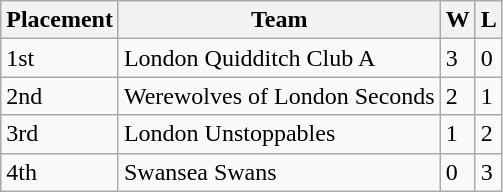<table class="wikitable">
<tr>
<th>Placement</th>
<th>Team</th>
<th>W</th>
<th>L</th>
</tr>
<tr>
<td>1st</td>
<td>London Quidditch Club A</td>
<td>3</td>
<td>0</td>
</tr>
<tr>
<td>2nd</td>
<td>Werewolves of London Seconds</td>
<td>2</td>
<td>1</td>
</tr>
<tr>
<td>3rd</td>
<td>London Unstoppables</td>
<td>1</td>
<td>2</td>
</tr>
<tr>
<td>4th</td>
<td>Swansea Swans</td>
<td>0</td>
<td>3</td>
</tr>
</table>
